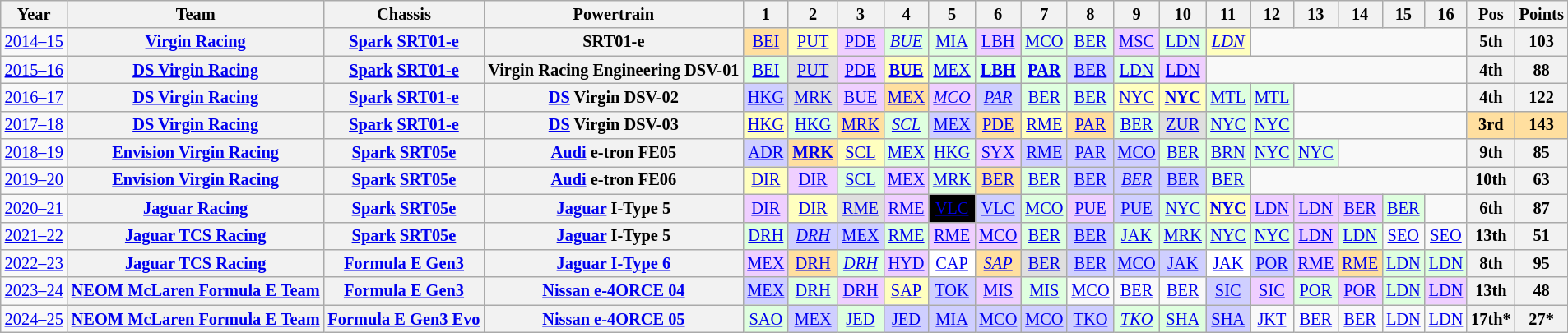<table class="wikitable" style="text-align:center; font-size:85%">
<tr>
<th>Year</th>
<th>Team</th>
<th>Chassis</th>
<th>Powertrain</th>
<th>1</th>
<th>2</th>
<th>3</th>
<th>4</th>
<th>5</th>
<th>6</th>
<th>7</th>
<th>8</th>
<th>9</th>
<th>10</th>
<th>11</th>
<th>12</th>
<th>13</th>
<th>14</th>
<th>15</th>
<th>16</th>
<th>Pos</th>
<th>Points</th>
</tr>
<tr>
<td nowrap><a href='#'>2014–15</a></td>
<th nowrap><a href='#'>Virgin Racing</a></th>
<th nowrap><a href='#'>Spark</a> <a href='#'>SRT01-e</a></th>
<th nowrap>SRT01-e</th>
<td style="background:#FFDF9F;"><a href='#'>BEI</a><br></td>
<td style="background:#FFFFBF;"><a href='#'>PUT</a><br></td>
<td style="background:#EFCFFF;"><a href='#'>PDE</a><br></td>
<td style="background:#DFFFDF;"><em><a href='#'>BUE</a></em><br></td>
<td style="background:#DFFFDF;"><a href='#'>MIA</a><br></td>
<td style="background:#EFCFFF;"><a href='#'>LBH</a><br></td>
<td style="background:#DFFFDF;"><a href='#'>MCO</a><br></td>
<td style="background:#DFFFDF;"><a href='#'>BER</a><br></td>
<td style="background:#EFCFFF;"><a href='#'>MSC</a><br></td>
<td style="background:#DFFFDF;"><a href='#'>LDN</a><br></td>
<td style="background:#FFFFBF;"><em><a href='#'>LDN</a></em><br></td>
<td colspan=5></td>
<th>5th</th>
<th>103</th>
</tr>
<tr>
<td nowrap><a href='#'>2015–16</a></td>
<th nowrap><a href='#'>DS Virgin Racing</a></th>
<th nowrap><a href='#'>Spark</a> <a href='#'>SRT01-e</a></th>
<th nowrap>Virgin Racing Engineering DSV-01</th>
<td style="background:#DFFFDF;"><a href='#'>BEI</a><br></td>
<td style="background:#DFDFDF;"><a href='#'>PUT</a><br></td>
<td style="background:#EFCFFF;"><a href='#'>PDE</a><br></td>
<td style="background:#FFFFBF;"><strong><a href='#'>BUE</a></strong><br></td>
<td style="background:#DFFFDF;"><a href='#'>MEX</a><br></td>
<td style="background:#DFFFDF;"><strong><a href='#'>LBH</a></strong><br></td>
<td style="background:#DFFFDF;"><strong><a href='#'>PAR</a></strong><br></td>
<td style="background:#CFCFFF;"><a href='#'>BER</a><br></td>
<td style="background:#DFFFDF;"><a href='#'>LDN</a><br></td>
<td style="background:#EFCFFF;"><a href='#'>LDN</a><br></td>
<td colspan=6></td>
<th>4th</th>
<th>88</th>
</tr>
<tr>
<td nowrap><a href='#'>2016–17</a></td>
<th nowrap><a href='#'>DS Virgin Racing</a></th>
<th nowrap><a href='#'>Spark</a> <a href='#'>SRT01-e</a></th>
<th nowrap><a href='#'>DS</a> Virgin DSV-02</th>
<td style="background:#CFCFFF;"><a href='#'>HKG</a><br></td>
<td style="background:#DFDFDF;"><a href='#'>MRK</a><br></td>
<td style="background:#EFCFFF;"><a href='#'>BUE</a><br></td>
<td style="background:#FFDF9F;"><a href='#'>MEX</a><br></td>
<td style="background:#EFCFFF;"><em><a href='#'>MCO</a></em><br></td>
<td style="background:#CFCFFF;"><em><a href='#'>PAR</a></em><br></td>
<td style="background:#DFFFDF;"><a href='#'>BER</a><br></td>
<td style="background:#DFFFDF;"><a href='#'>BER</a><br></td>
<td style="background:#FFFFBF;"><a href='#'>NYC</a><br></td>
<td style="background:#FFFFBF;"><strong><a href='#'>NYC</a></strong><br></td>
<td style="background:#DFFFDF;"><a href='#'>MTL</a><br></td>
<td style="background:#DFFFDF;"><a href='#'>MTL</a><br></td>
<td colspan=4></td>
<th>4th</th>
<th>122</th>
</tr>
<tr>
<td nowrap><a href='#'>2017–18</a></td>
<th nowrap><a href='#'>DS Virgin Racing</a></th>
<th nowrap><a href='#'>Spark</a> <a href='#'>SRT01-e</a></th>
<th nowrap><a href='#'>DS</a> Virgin DSV-03</th>
<td style="background:#FFFFBF;"><a href='#'>HKG</a><br></td>
<td style="background:#DFFFDF;"><a href='#'>HKG</a><br></td>
<td style="background:#FFDF9F;"><a href='#'>MRK</a><br></td>
<td style="background:#DFFFDF;"><em><a href='#'>SCL</a></em><br></td>
<td style="background:#CFCFFF;"><a href='#'>MEX</a><br></td>
<td style="background:#FFDF9F;"><a href='#'>PDE</a><br></td>
<td style="background:#FFFFBF;"><a href='#'>RME</a><br></td>
<td style="background:#FFDF9F;"><a href='#'>PAR</a><br></td>
<td style="background:#DFFFDF;"><a href='#'>BER</a><br></td>
<td style="background:#DFDFDF;"><a href='#'>ZUR</a><br></td>
<td style="background:#DFFFDF;"><a href='#'>NYC</a><br></td>
<td style="background:#DFFFDF;"><a href='#'>NYC</a><br></td>
<td colspan=4></td>
<th style="background:#FFDF9F;">3rd</th>
<th style="background:#FFDF9F;">143</th>
</tr>
<tr>
<td nowrap><a href='#'>2018–19</a></td>
<th nowrap><a href='#'>Envision Virgin Racing</a></th>
<th nowrap><a href='#'>Spark</a> <a href='#'>SRT05e</a></th>
<th nowrap><a href='#'>Audi</a> e-tron FE05</th>
<td style="background:#CFCFFF;"><a href='#'>ADR</a><br></td>
<td style="background:#FFDF9F;"><strong><a href='#'>MRK</a></strong><br></td>
<td style="background:#FFFFBF;"><a href='#'>SCL</a><br></td>
<td style="background:#DFFFDF;"><a href='#'>MEX</a><br></td>
<td style="background:#DFFFDF;"><a href='#'>HKG</a><br></td>
<td style="background:#EFCFFF;"><a href='#'>SYX</a><br></td>
<td style="background:#CFCFFF;"><a href='#'>RME</a><br></td>
<td style="background:#CFCFFF;"><a href='#'>PAR</a><br></td>
<td style="background:#CFCFFF;"><a href='#'>MCO</a><br></td>
<td style="background:#DFFFDF;"><a href='#'>BER</a><br></td>
<td style="background:#DFFFDF;"><a href='#'>BRN</a><br></td>
<td style="background:#DFFFDF;"><a href='#'>NYC</a><br></td>
<td style="background:#DFFFDF;"><a href='#'>NYC</a><br></td>
<td colspan=3></td>
<th>9th</th>
<th>85</th>
</tr>
<tr>
<td nowrap><a href='#'>2019–20</a></td>
<th nowrap><a href='#'>Envision Virgin Racing</a></th>
<th nowrap><a href='#'>Spark</a> <a href='#'>SRT05e</a></th>
<th nowrap><a href='#'>Audi</a> e-tron FE06</th>
<td style="background:#FFFFBF;"><a href='#'>DIR</a><br></td>
<td style="background:#EFCFFF;"><a href='#'>DIR</a><br></td>
<td style="background:#DFFFDF;"><a href='#'>SCL</a><br></td>
<td style="background:#EFCFFF;"><a href='#'>MEX</a><br></td>
<td style="background:#DFFFDF;"><a href='#'>MRK</a><br></td>
<td style="background:#FFDF9F;"><a href='#'>BER</a><br></td>
<td style="background:#DFFFDF;"><a href='#'>BER</a><br></td>
<td style="background:#CFCFFF;"><a href='#'>BER</a><br></td>
<td style="background:#CFCFFF;"><em><a href='#'>BER</a></em><br></td>
<td style="background:#CFCFFF;"><a href='#'>BER</a><br></td>
<td style="background:#DFFFDF;"><a href='#'>BER</a><br></td>
<td colspan=5></td>
<th>10th</th>
<th>63</th>
</tr>
<tr>
<td nowrap><a href='#'>2020–21</a></td>
<th nowrap><a href='#'>Jaguar Racing</a></th>
<th nowrap><a href='#'>Spark</a> <a href='#'>SRT05e</a></th>
<th nowrap><a href='#'>Jaguar</a> I-Type 5</th>
<td style="background:#EFCFFF;"><a href='#'>DIR</a><br></td>
<td style="background:#FFFFBF;"><a href='#'>DIR</a><br></td>
<td style="background:#DFDFDF;"><a href='#'>RME</a><br></td>
<td style="background:#EFCFFF;"><a href='#'>RME</a><br></td>
<td style="background-color:#000000;color:white"><a href='#'><span>VLC</span></a><br></td>
<td style="background:#CFCFFF;"><a href='#'>VLC</a><br></td>
<td style="background:#DFFFDF;"><a href='#'>MCO</a><br></td>
<td style="background:#EFCFFF;"><a href='#'>PUE</a><br></td>
<td style="background:#CFCFFF;"><a href='#'>PUE</a><br></td>
<td style="background:#DFFFDF;"><a href='#'>NYC</a><br></td>
<td style="background:#FFFFBF;"><strong><a href='#'>NYC</a></strong><br></td>
<td style="background:#EFCFFF;"><a href='#'>LDN</a><br></td>
<td style="background:#EFCFFF;"><a href='#'>LDN</a><br></td>
<td style="background:#EFCFFF;"><a href='#'>BER</a><br></td>
<td style="background:#DFFFDF;"><a href='#'>BER</a><br></td>
<td></td>
<th>6th</th>
<th>87</th>
</tr>
<tr>
<td nowrap><a href='#'>2021–22</a></td>
<th nowrap><a href='#'>Jaguar TCS Racing</a></th>
<th nowrap><a href='#'>Spark</a> <a href='#'>SRT05e</a></th>
<th nowrap><a href='#'>Jaguar</a> I-Type 5</th>
<td style="background:#DFFFDF;"><a href='#'>DRH</a><br></td>
<td style="background:#CFCFFF;"><em><a href='#'>DRH</a></em><br></td>
<td style="background:#CFCFFF;"><a href='#'>MEX</a><br></td>
<td style="background:#DFFFDF;"><a href='#'>RME</a><br></td>
<td style="background:#EFCFFF;"><a href='#'>RME</a><br></td>
<td style="background:#EFCFFF;"><a href='#'>MCO</a><br></td>
<td style="background:#DFFFDF;"><a href='#'>BER</a><br></td>
<td style="background:#CFCFFF;"><a href='#'>BER</a><br></td>
<td style="background:#DFFFDF;"><a href='#'>JAK</a><br></td>
<td style="background:#DFFFDF;"><a href='#'>MRK</a><br></td>
<td style="background:#DFFFDF;"><a href='#'>NYC</a><br></td>
<td style="background:#DFFFDF;"><a href='#'>NYC</a><br></td>
<td style="background:#EFCFFF;"><a href='#'>LDN</a><br></td>
<td style="background:#DFFFDF;"><a href='#'>LDN</a><br></td>
<td><a href='#'>SEO</a></td>
<td><a href='#'>SEO</a></td>
<th>13th</th>
<th>51</th>
</tr>
<tr>
<td nowrap><a href='#'>2022–23</a></td>
<th nowrap><a href='#'>Jaguar TCS Racing</a></th>
<th nowrap><a href='#'>Formula E Gen3</a></th>
<th nowrap><a href='#'>Jaguar I-Type 6</a></th>
<td style="background:#EFCFFF;"><a href='#'>MEX</a><br></td>
<td style="background:#FFDF9F;"><a href='#'>DRH</a><br></td>
<td style="background:#DFFFDF;"><em><a href='#'>DRH</a></em><br></td>
<td style="background:#EFCFFF;"><a href='#'>HYD</a><br></td>
<td style="background:#ffffff;"><a href='#'>CAP</a><br></td>
<td style="background:#FFDF9F;"><em><a href='#'>SAP</a></em><br></td>
<td style="background:#dfdfdf;"><a href='#'>BER</a><br></td>
<td style="background:#cfcfff;"><a href='#'>BER</a><br></td>
<td style="background:#cfcfff;"><a href='#'>MCO</a><br></td>
<td style="background:#cfcfff;"><a href='#'>JAK</a><br></td>
<td style="background:#ffffff;"><a href='#'>JAK</a><br></td>
<td style="background:#cfcfff"><a href='#'>POR</a><br></td>
<td style="background:#efcfff;"><a href='#'>RME</a><br></td>
<td style="background:#ffdf9f;"><a href='#'>RME</a><br></td>
<td style="background:#DFFFDF;"><a href='#'>LDN</a><br></td>
<td style="background:#DFFFDF;"><a href='#'>LDN</a><br></td>
<th>8th</th>
<th>95</th>
</tr>
<tr>
<td nowrap><a href='#'>2023–24</a></td>
<th nowrap><a href='#'>NEOM McLaren Formula E Team</a></th>
<th nowrap><a href='#'>Formula E Gen3</a></th>
<th nowrap><a href='#'>Nissan e-4ORCE 04</a></th>
<td style="background:#cfcfff;"><a href='#'>MEX</a><br></td>
<td style="background:#dfffdf;"><a href='#'>DRH</a><br></td>
<td style="background:#efcfff;"><a href='#'>DRH</a><br></td>
<td style="background:#ffffbf;"><a href='#'>SAP</a><br></td>
<td style="background:#cfcfff;"><a href='#'>TOK</a><br></td>
<td style="background:#efcfff;"><a href='#'>MIS</a><br></td>
<td style="background:#dfffdf;"><a href='#'>MIS</a><br></td>
<td><a href='#'>MCO</a><br></td>
<td><a href='#'>BER</a></td>
<td><a href='#'>BER</a></td>
<td style="background:#cfcfff;"><a href='#'>SIC</a><br></td>
<td style="background:#efcfff;"><a href='#'>SIC</a><br></td>
<td style="background:#dfffdf;"><a href='#'>POR</a><br></td>
<td style="background:#efcfff;"><a href='#'>POR</a><br></td>
<td style="background:#dfffdf;"><a href='#'>LDN</a><br></td>
<td style="background:#efcfff;"><a href='#'>LDN</a><br></td>
<th>13th</th>
<th>48</th>
</tr>
<tr>
<td nowrap><a href='#'>2024–25</a></td>
<th nowrap><a href='#'>NEOM McLaren Formula E Team</a></th>
<th nowrap><a href='#'>Formula E Gen3 Evo</a></th>
<th nowrap><a href='#'>Nissan e-4ORCE 05</a></th>
<td style="background:#DFFFDF;"><a href='#'>SAO</a><br></td>
<td style="background:#cfcfff;"><a href='#'>MEX</a><br></td>
<td style="background:#DFFFDF;"><a href='#'>JED</a><br></td>
<td style="background:#cfcfff;"><a href='#'>JED</a><br></td>
<td style="background:#cfcfff;"><a href='#'>MIA</a><br></td>
<td style="background:#CFCFFF;"><a href='#'>MCO</a><br></td>
<td style="background:#CFCFFF;"><a href='#'>MCO</a><br></td>
<td style="background:#CFCFFF;"><a href='#'>TKO</a><br></td>
<td style="background:#DFFFDF;"><em><a href='#'>TKO</a></em><br></td>
<td style="background:#DFFFDF;"><a href='#'>SHA</a><br></td>
<td style="background:#CFCFFF;"><a href='#'>SHA</a><br></td>
<td><a href='#'>JKT</a></td>
<td><a href='#'>BER</a></td>
<td><a href='#'>BER</a></td>
<td><a href='#'>LDN</a></td>
<td><a href='#'>LDN</a></td>
<th>17th*</th>
<th>27*</th>
</tr>
</table>
